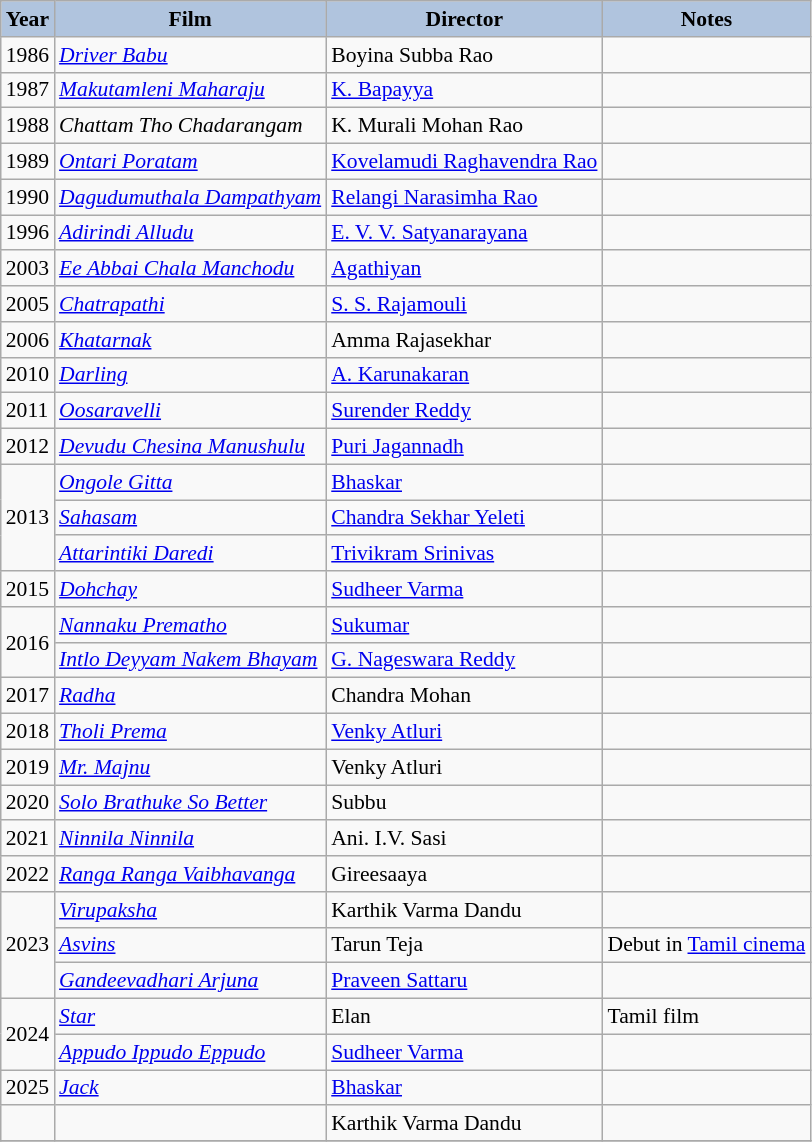<table class="wikitable" style="font-size:90%">
<tr style="text-align:center;">
<th style="text-align:center; background:#b0c4de;">Year</th>
<th style="text-align:center; background:#b0c4de;">Film</th>
<th style="text-align:center; background:#b0c4de;">Director</th>
<th style="text-align:center; background:#b0c4de;">Notes</th>
</tr>
<tr>
<td>1986</td>
<td><em><a href='#'>Driver Babu</a></em></td>
<td>Boyina Subba Rao</td>
<td></td>
</tr>
<tr>
<td>1987</td>
<td><em><a href='#'>Makutamleni Maharaju</a></em></td>
<td><a href='#'>K. Bapayya</a></td>
<td></td>
</tr>
<tr>
<td>1988</td>
<td><em>Chattam Tho Chadarangam</em></td>
<td>K. Murali Mohan Rao</td>
<td></td>
</tr>
<tr>
<td>1989</td>
<td><em><a href='#'>Ontari Poratam</a></em></td>
<td><a href='#'>Kovelamudi Raghavendra Rao</a></td>
<td></td>
</tr>
<tr>
<td>1990</td>
<td><em><a href='#'>Dagudumuthala Dampathyam</a></em></td>
<td><a href='#'>Relangi Narasimha Rao</a></td>
<td></td>
</tr>
<tr>
<td>1996</td>
<td><em><a href='#'>Adirindi Alludu</a></em></td>
<td><a href='#'>E. V. V. Satyanarayana</a></td>
<td></td>
</tr>
<tr>
<td>2003</td>
<td><em><a href='#'>Ee Abbai Chala Manchodu</a></em></td>
<td><a href='#'>Agathiyan</a></td>
<td></td>
</tr>
<tr>
<td>2005</td>
<td><em><a href='#'>Chatrapathi</a></em></td>
<td><a href='#'>S. S. Rajamouli</a></td>
<td></td>
</tr>
<tr>
<td>2006</td>
<td><em><a href='#'>Khatarnak</a></em></td>
<td>Amma Rajasekhar</td>
<td></td>
</tr>
<tr>
<td>2010</td>
<td><em><a href='#'>Darling</a></em></td>
<td><a href='#'>A. Karunakaran</a></td>
<td></td>
</tr>
<tr>
<td>2011</td>
<td><em><a href='#'>Oosaravelli</a></em></td>
<td><a href='#'>Surender Reddy</a></td>
<td></td>
</tr>
<tr>
<td>2012</td>
<td><em><a href='#'>Devudu Chesina Manushulu</a></em></td>
<td><a href='#'>Puri Jagannadh</a></td>
<td></td>
</tr>
<tr>
<td rowspan="3">2013</td>
<td><em><a href='#'>Ongole Gitta</a></em></td>
<td><a href='#'>Bhaskar</a></td>
<td></td>
</tr>
<tr>
<td><em><a href='#'>Sahasam</a></em></td>
<td><a href='#'>Chandra Sekhar Yeleti</a></td>
<td></td>
</tr>
<tr>
<td><em><a href='#'>Attarintiki Daredi</a></em></td>
<td><a href='#'>Trivikram Srinivas</a></td>
<td></td>
</tr>
<tr>
<td>2015</td>
<td><em><a href='#'>Dohchay</a></em></td>
<td><a href='#'>Sudheer Varma</a></td>
<td></td>
</tr>
<tr>
<td rowspan="2">2016</td>
<td><em><a href='#'>Nannaku Prematho</a></em></td>
<td><a href='#'>Sukumar</a></td>
<td></td>
</tr>
<tr>
<td><em><a href='#'>Intlo Deyyam Nakem Bhayam</a></em></td>
<td><a href='#'>G. Nageswara Reddy</a></td>
<td></td>
</tr>
<tr>
<td>2017</td>
<td><em><a href='#'>Radha</a></em></td>
<td>Chandra Mohan</td>
<td></td>
</tr>
<tr>
<td>2018</td>
<td><em><a href='#'>Tholi Prema</a></em></td>
<td><a href='#'>Venky Atluri</a></td>
<td></td>
</tr>
<tr>
<td>2019</td>
<td><em><a href='#'>Mr. Majnu</a></em></td>
<td>Venky Atluri</td>
<td></td>
</tr>
<tr>
<td>2020</td>
<td><em><a href='#'>Solo Brathuke So Better</a></em></td>
<td>Subbu</td>
<td></td>
</tr>
<tr>
<td>2021</td>
<td><em><a href='#'>Ninnila Ninnila</a></em></td>
<td>Ani. I.V. Sasi</td>
<td></td>
</tr>
<tr>
<td>2022</td>
<td><em><a href='#'>Ranga Ranga Vaibhavanga</a></em></td>
<td>Gireesaaya</td>
<td></td>
</tr>
<tr>
<td rowspan="3">2023</td>
<td><em><a href='#'>Virupaksha</a></em></td>
<td>Karthik Varma Dandu</td>
<td></td>
</tr>
<tr>
<td><em><a href='#'>Asvins</a></em></td>
<td>Tarun Teja</td>
<td>Debut in <a href='#'>Tamil cinema</a></td>
</tr>
<tr>
<td><em><a href='#'>Gandeevadhari Arjuna</a></em></td>
<td><a href='#'>Praveen Sattaru</a></td>
<td></td>
</tr>
<tr>
<td rowspan="2">2024</td>
<td><em><a href='#'>Star</a></em></td>
<td>Elan</td>
<td>Tamil film</td>
</tr>
<tr>
<td><em><a href='#'>Appudo Ippudo Eppudo</a></em></td>
<td><a href='#'>Sudheer Varma</a></td>
<td></td>
</tr>
<tr>
<td 2025>2025</td>
<td><a href='#'><em>Jack</em></a></td>
<td><a href='#'>Bhaskar</a></td>
<td></td>
</tr>
<tr>
<td></td>
<td></td>
<td>Karthik Varma Dandu</td>
<td></td>
</tr>
<tr>
</tr>
</table>
